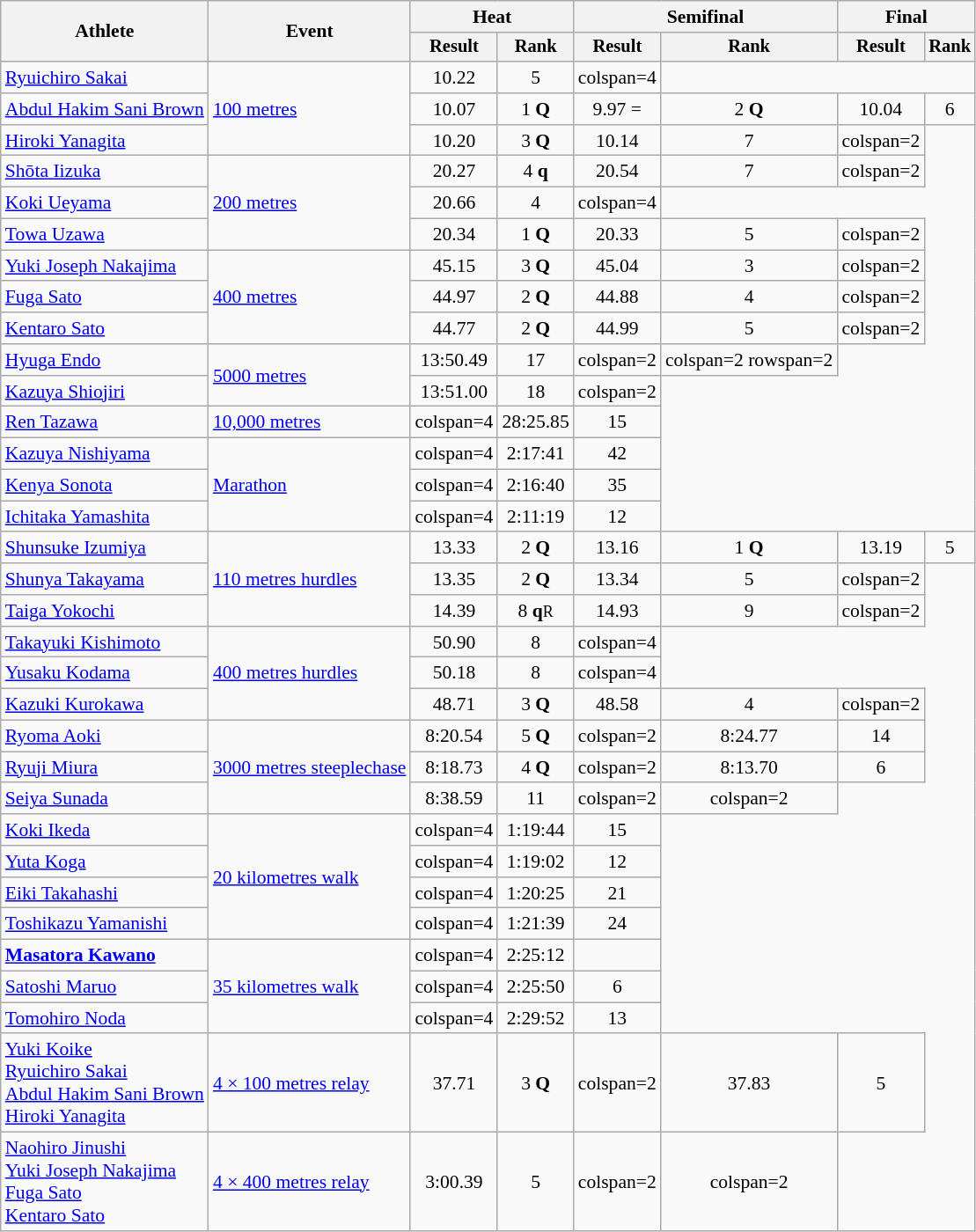<table class="wikitable" style="font-size:90%">
<tr>
<th rowspan="2">Athlete</th>
<th rowspan="2">Event</th>
<th colspan="2">Heat</th>
<th colspan="2">Semifinal</th>
<th colspan="2">Final</th>
</tr>
<tr style="font-size:95%">
<th>Result</th>
<th>Rank</th>
<th>Result</th>
<th>Rank</th>
<th>Result</th>
<th>Rank</th>
</tr>
<tr align=center>
<td align=left><a href='#'>Ryuichiro Sakai</a></td>
<td align=left rowspan=3><a href='#'>100 metres</a></td>
<td>10.22</td>
<td>5</td>
<td>colspan=4 </td>
</tr>
<tr align=center>
<td align=left><a href='#'>Abdul Hakim Sani Brown</a></td>
<td>10.07 </td>
<td>1 <strong>Q</strong></td>
<td>9.97 =</td>
<td>2 <strong>Q</strong></td>
<td>10.04</td>
<td>6</td>
</tr>
<tr align=center>
<td align=left><a href='#'>Hiroki Yanagita</a></td>
<td>10.20</td>
<td>3 <strong>Q</strong></td>
<td>10.14</td>
<td>7</td>
<td>colspan=2 </td>
</tr>
<tr align=center>
<td align=left><a href='#'>Shōta Iizuka</a></td>
<td align=left rowspan=3><a href='#'>200 metres</a></td>
<td>20.27 </td>
<td>4 <strong>q</strong></td>
<td>20.54</td>
<td>7</td>
<td>colspan=2 </td>
</tr>
<tr align=center>
<td align=left><a href='#'>Koki Ueyama</a></td>
<td>20.66</td>
<td>4</td>
<td>colspan=4 </td>
</tr>
<tr align=center>
<td align=left><a href='#'>Towa Uzawa</a></td>
<td>20.34</td>
<td>1 <strong>Q</strong></td>
<td>20.33</td>
<td>5</td>
<td>colspan=2 </td>
</tr>
<tr align=center>
<td align=left><a href='#'>Yuki Joseph Nakajima</a></td>
<td align=left rowspan=3><a href='#'>400 metres</a></td>
<td>45.15</td>
<td>3 <strong>Q</strong></td>
<td>45.04</td>
<td>3</td>
<td>colspan=2 </td>
</tr>
<tr align=center>
<td align=left><a href='#'>Fuga Sato</a></td>
<td>44.97 </td>
<td>2 <strong>Q</strong></td>
<td>44.88 </td>
<td>4</td>
<td>colspan=2 </td>
</tr>
<tr align=center>
<td align=left><a href='#'>Kentaro Sato</a></td>
<td>44.77 </td>
<td>2 <strong>Q</strong></td>
<td>44.99</td>
<td>5</td>
<td>colspan=2 </td>
</tr>
<tr align=center>
<td align=left><a href='#'>Hyuga Endo</a></td>
<td align=left rowspan=2><a href='#'>5000 metres</a></td>
<td>13:50.49</td>
<td>17</td>
<td>colspan=2</td>
<td>colspan=2 rowspan=2</td>
</tr>
<tr align=center>
<td align=left><a href='#'>Kazuya Shiojiri</a></td>
<td>13:51.00</td>
<td>18</td>
<td>colspan=2</td>
</tr>
<tr align=center>
<td align=left><a href='#'>Ren Tazawa</a></td>
<td align=left><a href='#'>10,000 metres</a></td>
<td>colspan=4</td>
<td>28:25.85</td>
<td>15</td>
</tr>
<tr align=center>
<td align=left><a href='#'>Kazuya Nishiyama</a></td>
<td align=left rowspan=3><a href='#'>Marathon</a></td>
<td>colspan=4</td>
<td>2:17:41</td>
<td>42</td>
</tr>
<tr align=center>
<td align=left><a href='#'>Kenya Sonota</a></td>
<td>colspan=4</td>
<td>2:16:40</td>
<td>35</td>
</tr>
<tr align=center>
<td align=left><a href='#'>Ichitaka Yamashita</a></td>
<td>colspan=4</td>
<td>2:11:19</td>
<td>12</td>
</tr>
<tr align=center>
<td align=left><a href='#'>Shunsuke Izumiya</a></td>
<td align=left rowspan=3><a href='#'>110 metres hurdles</a></td>
<td>13.33</td>
<td>2 <strong>Q</strong></td>
<td>13.16</td>
<td>1 <strong>Q</strong></td>
<td>13.19</td>
<td>5</td>
</tr>
<tr align=center>
<td align=left><a href='#'>Shunya Takayama</a></td>
<td>13.35</td>
<td>2 <strong>Q</strong></td>
<td>13.34</td>
<td>5</td>
<td>colspan=2 </td>
</tr>
<tr align=center>
<td align=left><a href='#'>Taiga Yokochi</a></td>
<td>14.39</td>
<td>8 <strong>q</strong><small>R</small></td>
<td>14.93</td>
<td>9</td>
<td>colspan=2 </td>
</tr>
<tr align=center>
<td align=left><a href='#'>Takayuki Kishimoto</a></td>
<td align=left rowspan=3><a href='#'>400 metres hurdles</a></td>
<td>50.90</td>
<td>8</td>
<td>colspan=4 </td>
</tr>
<tr align=center>
<td align=left><a href='#'>Yusaku Kodama</a></td>
<td>50.18</td>
<td>8</td>
<td>colspan=4 </td>
</tr>
<tr align=center>
<td align=left><a href='#'>Kazuki Kurokawa</a></td>
<td>48.71 </td>
<td>3 <strong>Q</strong></td>
<td>48.58 </td>
<td>4</td>
<td>colspan=2 </td>
</tr>
<tr align=center>
<td align=left><a href='#'>Ryoma Aoki</a></td>
<td align=left rowspan=3><a href='#'>3000 metres steeplechase</a></td>
<td>8:20.54 </td>
<td>5 <strong>Q</strong></td>
<td>colspan=2</td>
<td>8:24.77</td>
<td>14</td>
</tr>
<tr align=center>
<td align=left><a href='#'>Ryuji Miura</a></td>
<td>8:18.73</td>
<td>4 <strong>Q</strong></td>
<td>colspan=2</td>
<td>8:13.70</td>
<td>6</td>
</tr>
<tr align=center>
<td align=left><a href='#'>Seiya Sunada</a></td>
<td>8:38.59</td>
<td>11</td>
<td>colspan=2</td>
<td>colspan=2 </td>
</tr>
<tr align=center>
<td align=left><a href='#'>Koki Ikeda</a></td>
<td align=left rowspan=4><a href='#'>20 kilometres walk</a></td>
<td>colspan=4</td>
<td>1:19:44</td>
<td>15</td>
</tr>
<tr align=center>
<td align=left><a href='#'>Yuta Koga</a></td>
<td>colspan=4</td>
<td>1:19:02 </td>
<td>12</td>
</tr>
<tr align=center>
<td align=left><a href='#'>Eiki Takahashi</a></td>
<td>colspan=4</td>
<td>1:20:25</td>
<td>21</td>
</tr>
<tr align=center>
<td align=left><a href='#'>Toshikazu Yamanishi</a></td>
<td>colspan=4</td>
<td>1:21:39</td>
<td>24</td>
</tr>
<tr align=center>
<td align=left><strong><a href='#'>Masatora Kawano</a></strong></td>
<td align=left rowspan=3><a href='#'>35 kilometres walk</a></td>
<td>colspan=4</td>
<td>2:25:12</td>
<td></td>
</tr>
<tr align=center>
<td align=left><a href='#'>Satoshi Maruo</a></td>
<td>colspan=4</td>
<td>2:25:50</td>
<td>6</td>
</tr>
<tr align=center>
<td align=left><a href='#'>Tomohiro Noda</a></td>
<td>colspan=4</td>
<td>2:29:52</td>
<td>13</td>
</tr>
<tr align=center>
<td align=left><a href='#'>Yuki Koike</a><br><a href='#'>Ryuichiro Sakai</a><br><a href='#'>Abdul Hakim Sani Brown</a><br><a href='#'>Hiroki Yanagita</a></td>
<td align=left><a href='#'>4 × 100 metres relay</a></td>
<td>37.71 </td>
<td>3 <strong>Q</strong></td>
<td>colspan=2</td>
<td>37.83</td>
<td>5</td>
</tr>
<tr align=center>
<td align=left><a href='#'>Naohiro Jinushi</a><br><a href='#'>Yuki Joseph Nakajima</a><br><a href='#'>Fuga Sato</a><br><a href='#'>Kentaro Sato</a></td>
<td align=left><a href='#'>4 × 400 metres relay</a></td>
<td>3:00.39 </td>
<td>5</td>
<td>colspan=2</td>
<td>colspan=2 </td>
</tr>
</table>
